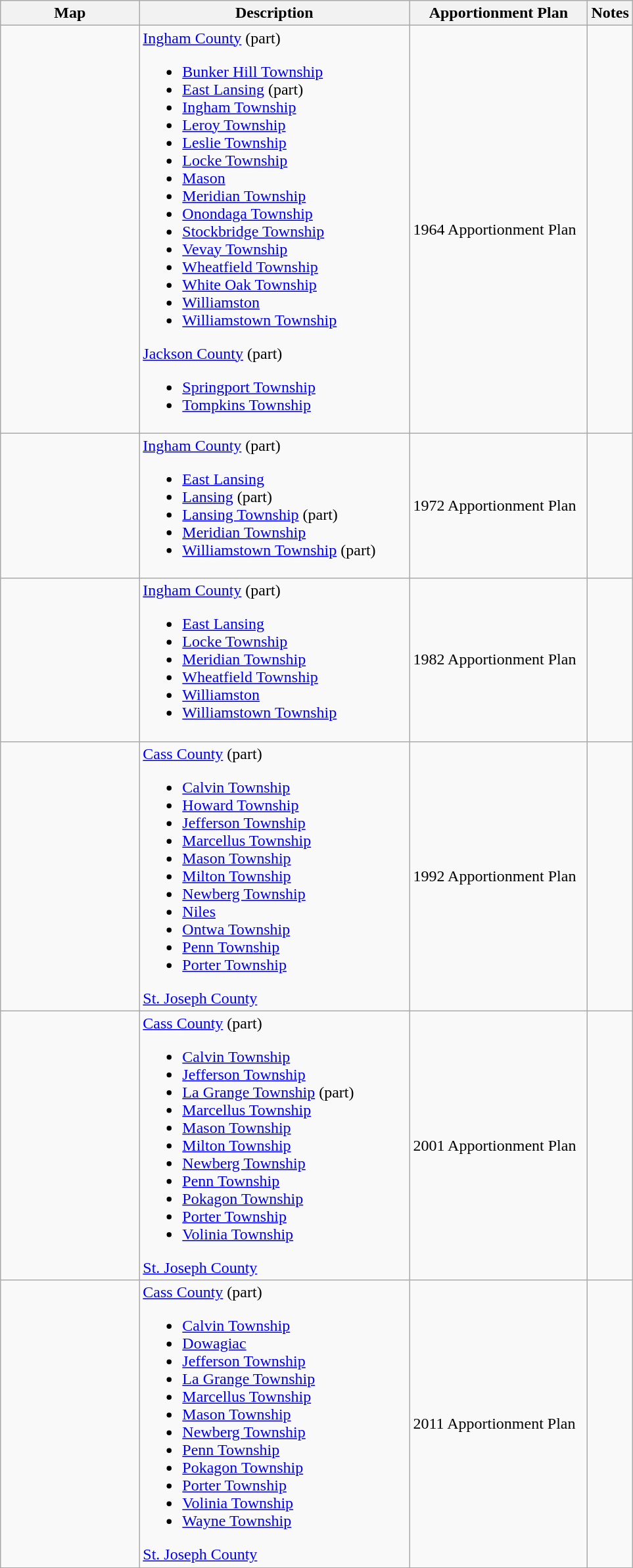<table class="wikitable sortable">
<tr>
<th style="width:100pt;">Map</th>
<th style="width:200pt;">Description</th>
<th style="width:130pt;">Apportionment Plan</th>
<th style="width:15pt;">Notes</th>
</tr>
<tr>
<td></td>
<td><a href='#'>Ingham County</a> (part)<br><ul><li><a href='#'>Bunker Hill Township</a></li><li><a href='#'>East Lansing</a> (part)</li><li><a href='#'>Ingham Township</a></li><li><a href='#'>Leroy Township</a></li><li><a href='#'>Leslie Township</a></li><li><a href='#'>Locke Township</a></li><li><a href='#'>Mason</a></li><li><a href='#'>Meridian Township</a></li><li><a href='#'>Onondaga Township</a></li><li><a href='#'>Stockbridge Township</a></li><li><a href='#'>Vevay Township</a></li><li><a href='#'>Wheatfield Township</a></li><li><a href='#'>White Oak Township</a></li><li><a href='#'>Williamston</a></li><li><a href='#'>Williamstown Township</a></li></ul><a href='#'>Jackson County</a> (part)<ul><li><a href='#'>Springport Township</a></li><li><a href='#'>Tompkins Township</a></li></ul></td>
<td>1964 Apportionment Plan</td>
<td></td>
</tr>
<tr>
<td></td>
<td><a href='#'>Ingham County</a> (part)<br><ul><li><a href='#'>East Lansing</a></li><li><a href='#'>Lansing</a> (part)</li><li><a href='#'>Lansing Township</a> (part)</li><li><a href='#'>Meridian Township</a></li><li><a href='#'>Williamstown Township</a> (part)</li></ul></td>
<td>1972 Apportionment Plan</td>
<td></td>
</tr>
<tr>
<td></td>
<td><a href='#'>Ingham County</a> (part)<br><ul><li><a href='#'>East Lansing</a></li><li><a href='#'>Locke Township</a></li><li><a href='#'>Meridian Township</a></li><li><a href='#'>Wheatfield Township</a></li><li><a href='#'>Williamston</a></li><li><a href='#'>Williamstown Township</a></li></ul></td>
<td>1982 Apportionment Plan</td>
<td></td>
</tr>
<tr>
<td></td>
<td><a href='#'>Cass County</a> (part)<br><ul><li><a href='#'>Calvin Township</a></li><li><a href='#'>Howard Township</a></li><li><a href='#'>Jefferson Township</a></li><li><a href='#'>Marcellus Township</a></li><li><a href='#'>Mason Township</a></li><li><a href='#'>Milton Township</a></li><li><a href='#'>Newberg Township</a></li><li><a href='#'>Niles</a></li><li><a href='#'>Ontwa Township</a></li><li><a href='#'>Penn Township</a></li><li><a href='#'>Porter Township</a></li></ul><a href='#'>St. Joseph County</a></td>
<td>1992 Apportionment Plan</td>
<td></td>
</tr>
<tr>
<td></td>
<td><a href='#'>Cass County</a> (part)<br><ul><li><a href='#'>Calvin Township</a></li><li><a href='#'>Jefferson Township</a></li><li><a href='#'>La Grange Township</a> (part)</li><li><a href='#'>Marcellus Township</a></li><li><a href='#'>Mason Township</a></li><li><a href='#'>Milton Township</a></li><li><a href='#'>Newberg Township</a></li><li><a href='#'>Penn Township</a></li><li><a href='#'>Pokagon Township</a></li><li><a href='#'>Porter Township</a></li><li><a href='#'>Volinia Township</a></li></ul><a href='#'>St. Joseph County</a></td>
<td>2001 Apportionment Plan</td>
<td></td>
</tr>
<tr>
<td></td>
<td><a href='#'>Cass County</a> (part)<br><ul><li><a href='#'>Calvin Township</a></li><li><a href='#'>Dowagiac</a></li><li><a href='#'>Jefferson Township</a></li><li><a href='#'>La Grange Township</a></li><li><a href='#'>Marcellus Township</a></li><li><a href='#'>Mason Township</a></li><li><a href='#'>Newberg Township</a></li><li><a href='#'>Penn Township</a></li><li><a href='#'>Pokagon Township</a></li><li><a href='#'>Porter Township</a></li><li><a href='#'>Volinia Township</a></li><li><a href='#'>Wayne Township</a></li></ul><a href='#'>St. Joseph County</a></td>
<td>2011 Apportionment Plan</td>
<td></td>
</tr>
<tr>
</tr>
</table>
